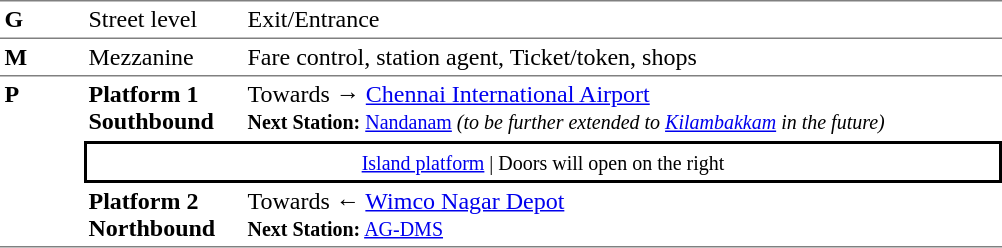<table table border=0 cellspacing=0 cellpadding=3>
<tr>
<td style="border-top:solid 1px gray;border-bottom:solid 1px gray;" width=50 valign=top><strong>G</strong></td>
<td style="border-top:solid 1px gray;border-bottom:solid 1px gray;" width=100 valign=top>Street level</td>
<td style="border-top:solid 1px gray;border-bottom:solid 1px gray;" width=390 valign=top>Exit/Entrance</td>
</tr>
<tr>
<td style="border-bottom:solid 1px gray;"><strong>M</strong></td>
<td style="border-bottom:solid 1px gray;">Mezzanine</td>
<td style="border-bottom:solid 1px gray;">Fare control, station agent, Ticket/token, shops</td>
</tr>
<tr>
<td style="border-bottom:solid 1px gray;" width=50 rowspan=3 valign=top><strong>P</strong></td>
<td style="border-bottom:solid 1px white;" width=100><span><strong>Platform 1</strong><br><strong>Southbound</strong></span></td>
<td style="border-bottom:solid 1px white;" width=500>Towards → <a href='#'>Chennai International Airport</a><br><small><strong>Next Station:</strong> <a href='#'>Nandanam</a> <em>(to be further extended to <a href='#'>Kilambakkam</a> in the future)</em></small></td>
</tr>
<tr>
<td style="border-top:solid 2px black;border-right:solid 2px black;border-left:solid 2px black;border-bottom:solid 2px black;text-align:center;" colspan=2><small><a href='#'>Island platform</a> | Doors will open on the right </small></td>
</tr>
<tr>
<td style="border-bottom:solid 1px gray;" width=100><span><strong>Platform 2</strong><br><strong>Northbound</strong></span></td>
<td style="border-bottom:solid 1px gray;" width="500">Towards ← <a href='#'>Wimco Nagar Depot</a><br><small><strong>Next Station:</strong> <a href='#'>AG-DMS</a></small></td>
</tr>
</table>
